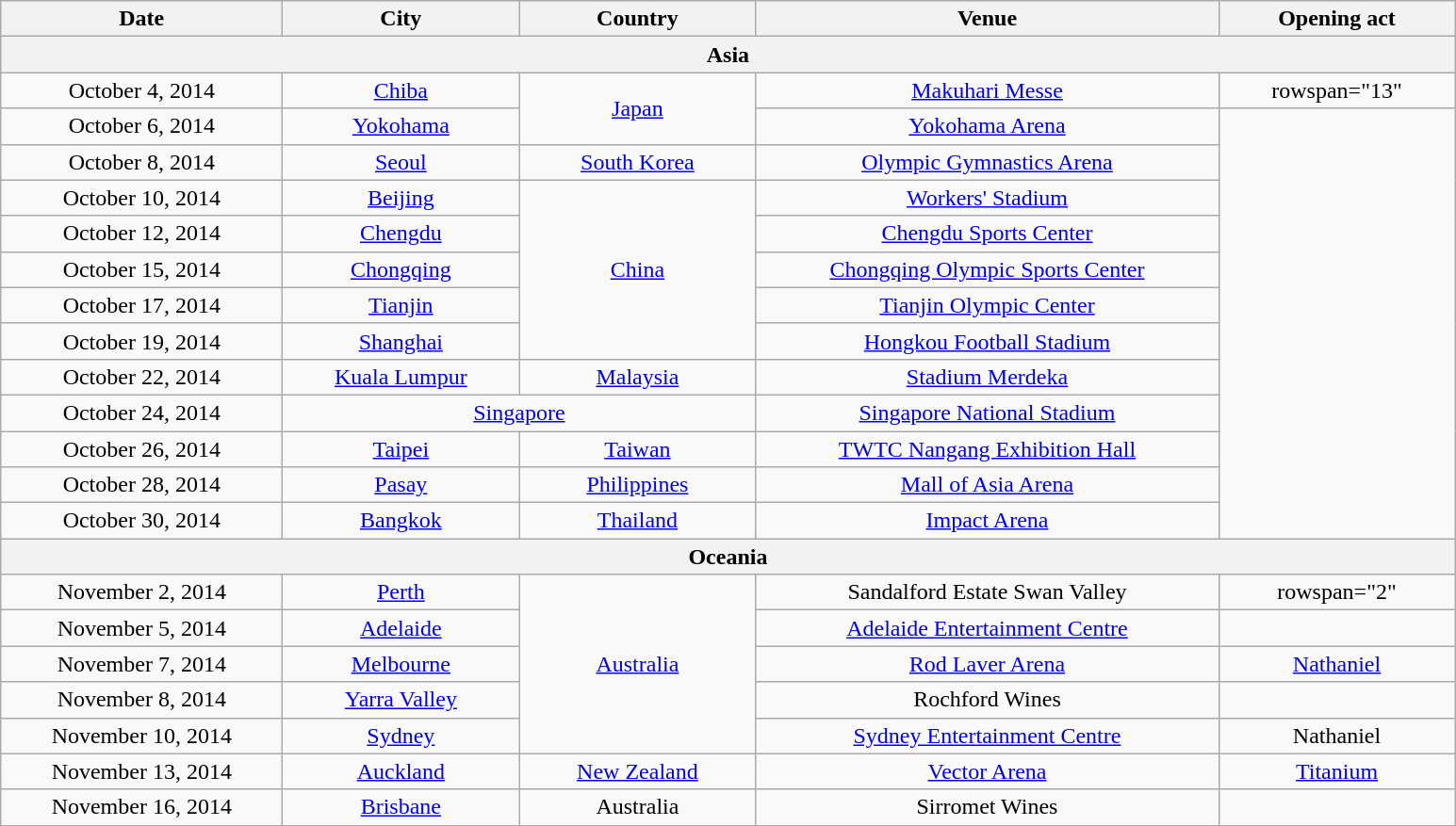<table class="wikitable plainrowheaders" style="text-align:center;">
<tr>
<th scope="col" style="width:12em;">Date</th>
<th scope="col" style="width:10em;">City</th>
<th scope="col" style="width:10em;">Country</th>
<th scope="col" style="width:20em;">Venue</th>
<th scope="col" style="width:10em;">Opening act</th>
</tr>
<tr>
<th colspan="5">Asia</th>
</tr>
<tr>
<td>October 4, 2014</td>
<td><a href='#'>Chiba</a></td>
<td rowspan="2"><a href='#'>Japan</a></td>
<td><a href='#'>Makuhari Messe</a></td>
<td>rowspan="13" </td>
</tr>
<tr>
<td>October 6, 2014</td>
<td><a href='#'>Yokohama</a></td>
<td><a href='#'>Yokohama Arena</a></td>
</tr>
<tr>
<td>October 8, 2014</td>
<td><a href='#'>Seoul</a></td>
<td><a href='#'>South Korea</a></td>
<td><a href='#'>Olympic Gymnastics Arena</a></td>
</tr>
<tr>
<td>October 10, 2014</td>
<td><a href='#'>Beijing</a></td>
<td rowspan="5"><a href='#'>China</a></td>
<td><a href='#'>Workers' Stadium</a></td>
</tr>
<tr>
<td>October 12, 2014</td>
<td><a href='#'>Chengdu</a></td>
<td><a href='#'>Chengdu Sports Center</a></td>
</tr>
<tr>
<td>October 15, 2014</td>
<td><a href='#'>Chongqing</a></td>
<td><a href='#'>Chongqing Olympic Sports Center</a></td>
</tr>
<tr>
<td>October 17, 2014</td>
<td><a href='#'>Tianjin</a></td>
<td><a href='#'>Tianjin Olympic Center</a></td>
</tr>
<tr>
<td>October 19, 2014</td>
<td><a href='#'>Shanghai</a></td>
<td><a href='#'>Hongkou Football Stadium</a></td>
</tr>
<tr>
<td>October 22, 2014</td>
<td><a href='#'>Kuala Lumpur</a></td>
<td><a href='#'>Malaysia</a></td>
<td><a href='#'>Stadium Merdeka</a></td>
</tr>
<tr>
<td>October 24, 2014</td>
<td colspan="2"><a href='#'>Singapore</a></td>
<td><a href='#'>Singapore National Stadium</a></td>
</tr>
<tr>
<td>October 26, 2014</td>
<td><a href='#'>Taipei</a></td>
<td><a href='#'>Taiwan</a></td>
<td><a href='#'>TWTC Nangang Exhibition Hall</a></td>
</tr>
<tr>
<td>October 28, 2014</td>
<td><a href='#'>Pasay</a></td>
<td><a href='#'>Philippines</a></td>
<td><a href='#'>Mall of Asia Arena</a></td>
</tr>
<tr>
<td>October 30, 2014</td>
<td><a href='#'>Bangkok</a></td>
<td><a href='#'>Thailand</a></td>
<td><a href='#'>Impact Arena</a></td>
</tr>
<tr>
<th colspan="5">Oceania</th>
</tr>
<tr>
<td>November 2, 2014</td>
<td><a href='#'>Perth</a></td>
<td rowspan="5"><a href='#'>Australia</a></td>
<td>Sandalford Estate Swan Valley</td>
<td>rowspan="2" </td>
</tr>
<tr>
<td>November 5, 2014</td>
<td><a href='#'>Adelaide</a></td>
<td><a href='#'>Adelaide Entertainment Centre</a></td>
</tr>
<tr>
<td>November 7, 2014</td>
<td><a href='#'>Melbourne</a></td>
<td><a href='#'>Rod Laver Arena</a></td>
<td><a href='#'>Nathaniel</a></td>
</tr>
<tr>
<td>November 8, 2014</td>
<td><a href='#'>Yarra Valley</a></td>
<td>Rochford Wines</td>
<td></td>
</tr>
<tr>
<td>November 10, 2014</td>
<td><a href='#'>Sydney</a></td>
<td><a href='#'>Sydney Entertainment Centre</a></td>
<td>Nathaniel</td>
</tr>
<tr>
<td>November 13, 2014</td>
<td><a href='#'>Auckland</a></td>
<td><a href='#'>New Zealand</a></td>
<td><a href='#'>Vector Arena</a></td>
<td><a href='#'>Titanium</a></td>
</tr>
<tr>
<td>November 16, 2014</td>
<td><a href='#'>Brisbane</a></td>
<td>Australia</td>
<td>Sirromet Wines</td>
<td></td>
</tr>
</table>
